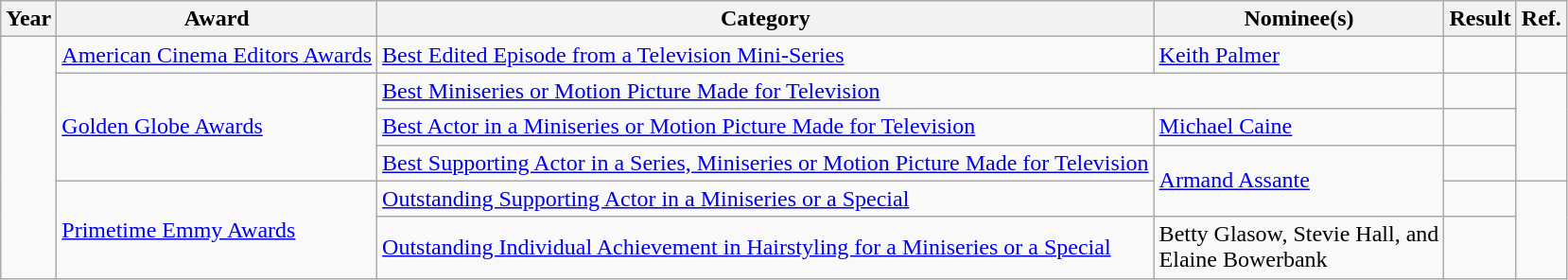<table class="wikitable sortable">
<tr>
<th>Year</th>
<th>Award</th>
<th>Category</th>
<th>Nominee(s)</th>
<th>Result</th>
<th>Ref.</th>
</tr>
<tr>
<td rowspan="6"></td>
<td><a href='#'>American Cinema Editors Awards</a></td>
<td><a href='#'>Best Edited Episode from a Television Mini-Series</a></td>
<td><a href='#'>Keith Palmer</a> </td>
<td></td>
<td align="center"></td>
</tr>
<tr>
<td rowspan="3"><a href='#'>Golden Globe Awards</a></td>
<td colspan="2"><a href='#'>Best Miniseries or Motion Picture Made for Television</a></td>
<td></td>
<td align="center" rowspan="3"></td>
</tr>
<tr>
<td><a href='#'>Best Actor in a Miniseries or Motion Picture Made for Television</a></td>
<td><a href='#'>Michael Caine</a></td>
<td></td>
</tr>
<tr>
<td><a href='#'>Best Supporting Actor in a Series, Miniseries or Motion Picture Made for Television</a></td>
<td rowspan="2"><a href='#'>Armand Assante</a></td>
<td></td>
</tr>
<tr>
<td rowspan="2"><a href='#'>Primetime Emmy Awards</a></td>
<td><a href='#'>Outstanding Supporting Actor in a Miniseries or a Special</a></td>
<td></td>
<td align="center" rowspan="2"></td>
</tr>
<tr>
<td><a href='#'>Outstanding Individual Achievement in Hairstyling for a Miniseries or a Special</a></td>
<td>Betty Glasow, Stevie Hall, and <br> Elaine Bowerbank </td>
<td></td>
</tr>
</table>
